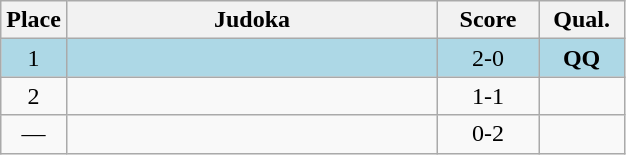<table class=wikitable style="text-align:center">
<tr>
<th width=20>Place</th>
<th width=240>Judoka</th>
<th width=60>Score</th>
<th width=50>Qual.</th>
</tr>
<tr bgcolor=lightblue>
<td>1</td>
<td align=left></td>
<td>2-0</td>
<td><strong>QQ</strong></td>
</tr>
<tr>
<td>2</td>
<td align=left></td>
<td>1-1</td>
<td></td>
</tr>
<tr>
<td>—</td>
<td align=left></td>
<td>0-2</td>
<td></td>
</tr>
</table>
